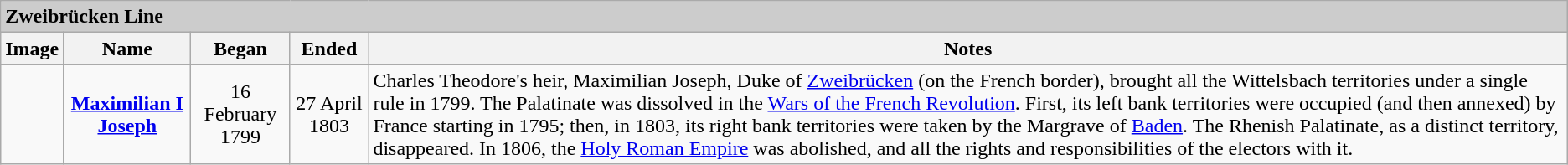<table class="wikitable">
<tr>
<td colspan="5" style="background: #ccc; font-weight: bold;">Zweibrücken Line</td>
</tr>
<tr>
<th scope="col">Image</th>
<th scope="col">Name</th>
<th scope="col">Began</th>
<th scope="col">Ended</th>
<th scope="col">Notes</th>
</tr>
<tr>
<td></td>
<td style="text-align: center;"><strong><a href='#'>Maximilian I Joseph</a></strong></td>
<td style="text-align: center;">16 February 1799</td>
<td style="text-align: center;">27 April 1803</td>
<td>Charles Theodore's heir, Maximilian Joseph, Duke of <a href='#'>Zweibrücken</a> (on the French border), brought all the Wittelsbach territories under a single rule in 1799. The Palatinate was dissolved in the <a href='#'>Wars of the French Revolution</a>. First, its left bank territories were occupied (and then annexed) by France starting in 1795; then, in 1803, its right bank territories were taken by the Margrave of <a href='#'>Baden</a>. The Rhenish Palatinate, as a distinct territory, disappeared. In 1806, the <a href='#'>Holy Roman Empire</a> was abolished, and all the rights and responsibilities of the electors with it.</td>
</tr>
</table>
